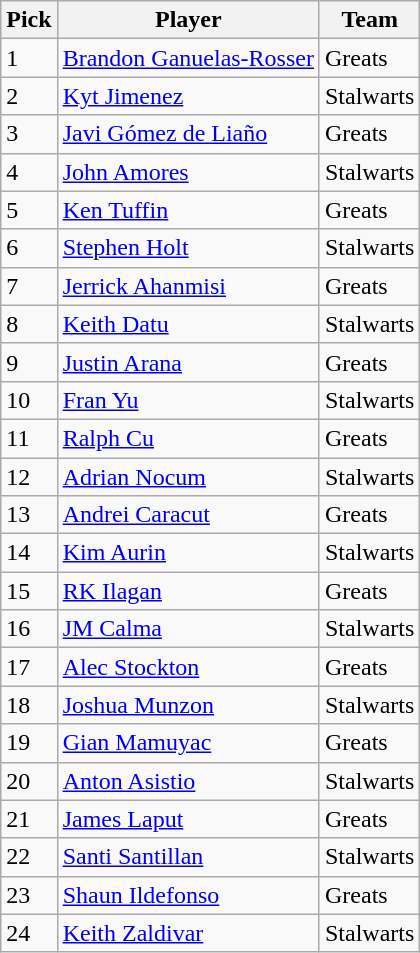<table class="wikitable sortable">
<tr>
<th>Pick</th>
<th>Player</th>
<th>Team</th>
</tr>
<tr>
<td>1</td>
<td><a href='#'>Brandon Ganuelas-Rosser</a></td>
<td>Greats</td>
</tr>
<tr>
<td>2</td>
<td><a href='#'>Kyt Jimenez</a></td>
<td>Stalwarts</td>
</tr>
<tr>
<td>3</td>
<td><a href='#'>Javi Gómez de Liaño</a></td>
<td>Greats</td>
</tr>
<tr>
<td>4</td>
<td><a href='#'>John Amores</a></td>
<td>Stalwarts</td>
</tr>
<tr>
<td>5</td>
<td><a href='#'>Ken Tuffin</a></td>
<td>Greats</td>
</tr>
<tr>
<td>6</td>
<td><a href='#'>Stephen Holt</a></td>
<td>Stalwarts</td>
</tr>
<tr>
<td>7</td>
<td><a href='#'>Jerrick Ahanmisi</a></td>
<td>Greats</td>
</tr>
<tr>
<td>8</td>
<td><a href='#'>Keith Datu</a></td>
<td>Stalwarts</td>
</tr>
<tr>
<td>9</td>
<td><a href='#'>Justin Arana</a></td>
<td>Greats</td>
</tr>
<tr>
<td>10</td>
<td><a href='#'>Fran Yu</a></td>
<td>Stalwarts</td>
</tr>
<tr>
<td>11</td>
<td><a href='#'>Ralph Cu</a></td>
<td>Greats</td>
</tr>
<tr>
<td>12</td>
<td><a href='#'>Adrian Nocum</a></td>
<td>Stalwarts</td>
</tr>
<tr>
<td>13</td>
<td><a href='#'>Andrei Caracut</a></td>
<td>Greats</td>
</tr>
<tr>
<td>14</td>
<td><a href='#'>Kim Aurin</a></td>
<td>Stalwarts</td>
</tr>
<tr>
<td>15</td>
<td><a href='#'>RK Ilagan</a></td>
<td>Greats</td>
</tr>
<tr>
<td>16</td>
<td><a href='#'>JM Calma</a></td>
<td>Stalwarts</td>
</tr>
<tr>
<td>17</td>
<td><a href='#'>Alec Stockton</a></td>
<td>Greats</td>
</tr>
<tr>
<td>18</td>
<td><a href='#'>Joshua Munzon</a></td>
<td>Stalwarts</td>
</tr>
<tr>
<td>19</td>
<td><a href='#'>Gian Mamuyac</a></td>
<td>Greats</td>
</tr>
<tr>
<td>20</td>
<td><a href='#'>Anton Asistio</a></td>
<td>Stalwarts</td>
</tr>
<tr>
<td>21</td>
<td><a href='#'>James Laput</a></td>
<td>Greats</td>
</tr>
<tr>
<td>22</td>
<td><a href='#'>Santi Santillan</a></td>
<td>Stalwarts</td>
</tr>
<tr>
<td>23</td>
<td><a href='#'>Shaun Ildefonso</a></td>
<td>Greats</td>
</tr>
<tr>
<td>24</td>
<td><a href='#'>Keith Zaldivar</a></td>
<td>Stalwarts</td>
</tr>
</table>
